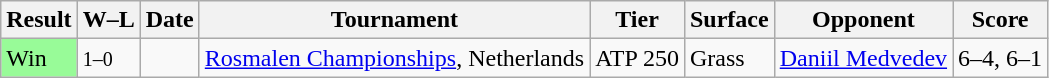<table class="wikitable">
<tr>
<th>Result</th>
<th class="unsortable">W–L</th>
<th>Date</th>
<th>Tournament</th>
<th>Tier</th>
<th>Surface</th>
<th>Opponent</th>
<th class="unsortable">Score</th>
</tr>
<tr>
<td bgcolor=98FB98>Win</td>
<td><small>1–0</small></td>
<td><a href='#'></a></td>
<td><a href='#'>Rosmalen Championships</a>, Netherlands</td>
<td>ATP 250</td>
<td>Grass</td>
<td> <a href='#'>Daniil Medvedev</a></td>
<td>6–4, 6–1</td>
</tr>
</table>
